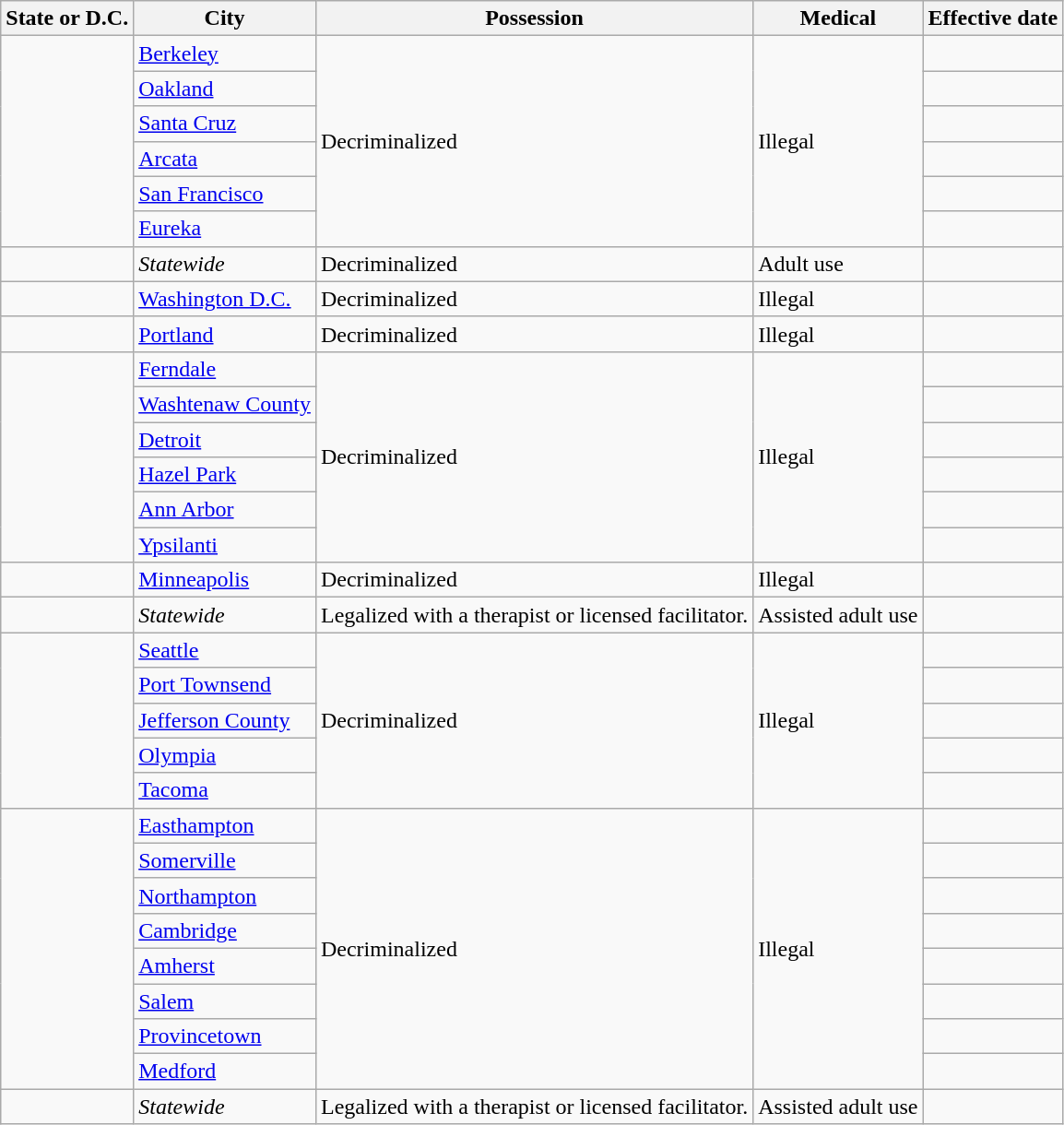<table class="wikitable sortable mw-datatable sticky-header">
<tr>
<th>State or D.C.</th>
<th>City</th>
<th>Possession</th>
<th>Medical</th>
<th>Effective date</th>
</tr>
<tr>
<td rowspan=6></td>
<td><a href='#'>Berkeley</a></td>
<td rowspan=6>Decriminalized</td>
<td rowspan=6>Illegal</td>
<td></td>
</tr>
<tr>
<td><a href='#'>Oakland</a></td>
<td></td>
</tr>
<tr>
<td><a href='#'>Santa Cruz</a></td>
<td></td>
</tr>
<tr>
<td><a href='#'>Arcata</a></td>
<td></td>
</tr>
<tr>
<td><a href='#'>San Francisco</a></td>
<td></td>
</tr>
<tr>
<td><a href='#'>Eureka</a></td>
<td></td>
</tr>
<tr>
<td></td>
<td><em>Statewide</em></td>
<td>Decriminalized</td>
<td>Adult use</td>
<td></td>
</tr>
<tr>
<td></td>
<td><a href='#'>Washington D.C.</a></td>
<td>Decriminalized</td>
<td>Illegal</td>
<td></td>
</tr>
<tr>
<td></td>
<td><a href='#'>Portland</a></td>
<td>Decriminalized</td>
<td>Illegal</td>
<td></td>
</tr>
<tr>
<td rowspan=6></td>
<td><a href='#'>Ferndale</a></td>
<td rowspan=6>Decriminalized</td>
<td rowspan=6>Illegal</td>
<td></td>
</tr>
<tr>
<td><a href='#'>Washtenaw County</a></td>
<td></td>
</tr>
<tr>
<td><a href='#'>Detroit</a></td>
<td></td>
</tr>
<tr>
<td><a href='#'>Hazel Park</a></td>
<td></td>
</tr>
<tr>
<td><a href='#'>Ann Arbor</a></td>
<td></td>
</tr>
<tr>
<td><a href='#'>Ypsilanti</a></td>
<td></td>
</tr>
<tr>
<td></td>
<td><a href='#'>Minneapolis</a></td>
<td>Decriminalized</td>
<td>Illegal</td>
<td></td>
</tr>
<tr>
<td></td>
<td><em>Statewide</em></td>
<td>Legalized with a therapist or licensed facilitator.</td>
<td>Assisted adult use</td>
<td></td>
</tr>
<tr>
<td rowspan=5></td>
<td><a href='#'>Seattle</a></td>
<td rowspan=5>Decriminalized</td>
<td rowspan=5>Illegal</td>
<td></td>
</tr>
<tr>
<td><a href='#'>Port Townsend</a></td>
<td></td>
</tr>
<tr>
<td><a href='#'>Jefferson County</a></td>
<td></td>
</tr>
<tr>
<td><a href='#'>Olympia</a></td>
<td></td>
</tr>
<tr>
<td><a href='#'>Tacoma</a></td>
<td></td>
</tr>
<tr>
<td rowspan=8></td>
<td><a href='#'>Easthampton</a></td>
<td rowspan=8>Decriminalized</td>
<td rowspan=8>Illegal</td>
<td></td>
</tr>
<tr>
<td><a href='#'>Somerville</a></td>
<td></td>
</tr>
<tr>
<td><a href='#'>Northampton</a></td>
<td></td>
</tr>
<tr>
<td><a href='#'>Cambridge</a></td>
<td></td>
</tr>
<tr>
<td><a href='#'>Amherst</a></td>
<td></td>
</tr>
<tr>
<td><a href='#'>Salem</a></td>
<td></td>
</tr>
<tr>
<td><a href='#'>Provincetown</a></td>
<td></td>
</tr>
<tr>
<td><a href='#'>Medford</a></td>
<td></td>
</tr>
<tr>
<td></td>
<td><em>Statewide</em></td>
<td>Legalized with a therapist or licensed facilitator. </td>
<td>Assisted adult use</td>
<td></td>
</tr>
</table>
